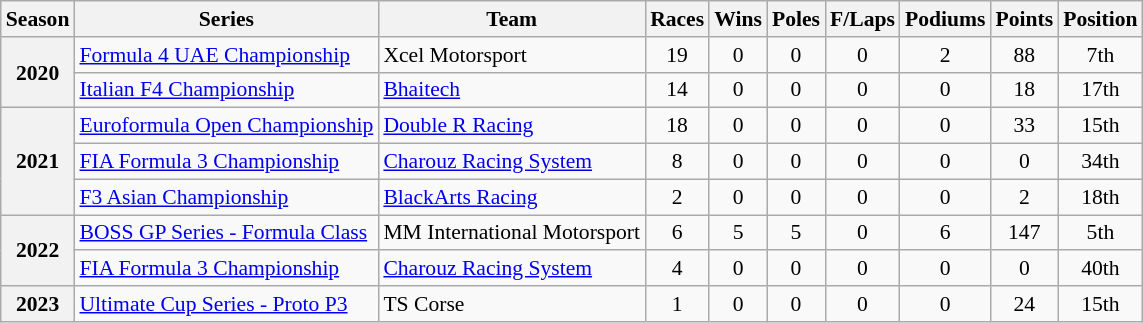<table class="wikitable" style="font-size: 90%; text-align:center">
<tr>
<th>Season</th>
<th>Series</th>
<th>Team</th>
<th>Races</th>
<th>Wins</th>
<th>Poles</th>
<th>F/Laps</th>
<th>Podiums</th>
<th>Points</th>
<th>Position</th>
</tr>
<tr>
<th rowspan=2>2020</th>
<td align=left><a href='#'>Formula 4 UAE Championship</a></td>
<td align=left>Xcel Motorsport</td>
<td>19</td>
<td>0</td>
<td>0</td>
<td>0</td>
<td>2</td>
<td>88</td>
<td>7th</td>
</tr>
<tr>
<td align=left><a href='#'>Italian F4 Championship</a></td>
<td align=left><a href='#'>Bhaitech</a></td>
<td>14</td>
<td>0</td>
<td>0</td>
<td>0</td>
<td>0</td>
<td>18</td>
<td>17th</td>
</tr>
<tr>
<th rowspan=3>2021</th>
<td align=left><a href='#'>Euroformula Open Championship</a></td>
<td align=left><a href='#'>Double R Racing</a></td>
<td>18</td>
<td>0</td>
<td>0</td>
<td>0</td>
<td>0</td>
<td>33</td>
<td>15th</td>
</tr>
<tr>
<td align=left><a href='#'>FIA Formula 3 Championship</a></td>
<td align=left><a href='#'>Charouz Racing System</a></td>
<td>8</td>
<td>0</td>
<td>0</td>
<td>0</td>
<td>0</td>
<td>0</td>
<td>34th</td>
</tr>
<tr>
<td align=left><a href='#'>F3 Asian Championship</a></td>
<td align=left><a href='#'>BlackArts Racing</a></td>
<td>2</td>
<td>0</td>
<td>0</td>
<td>0</td>
<td>0</td>
<td>2</td>
<td>18th</td>
</tr>
<tr>
<th rowspan="2">2022</th>
<td align=left><a href='#'>BOSS GP Series - Formula Class</a></td>
<td align=left>MM International Motorsport</td>
<td>6</td>
<td>5</td>
<td>5</td>
<td>0</td>
<td>6</td>
<td>147</td>
<td>5th</td>
</tr>
<tr>
<td align=left><a href='#'>FIA Formula 3 Championship</a></td>
<td align=left nowrap><a href='#'>Charouz Racing System</a></td>
<td>4</td>
<td>0</td>
<td>0</td>
<td>0</td>
<td>0</td>
<td>0</td>
<td>40th</td>
</tr>
<tr>
<th>2023</th>
<td align=left nowrap><a href='#'>Ultimate Cup Series - Proto P3</a></td>
<td align=left>TS Corse</td>
<td>1</td>
<td>0</td>
<td>0</td>
<td>0</td>
<td>0</td>
<td>24</td>
<td>15th</td>
</tr>
</table>
